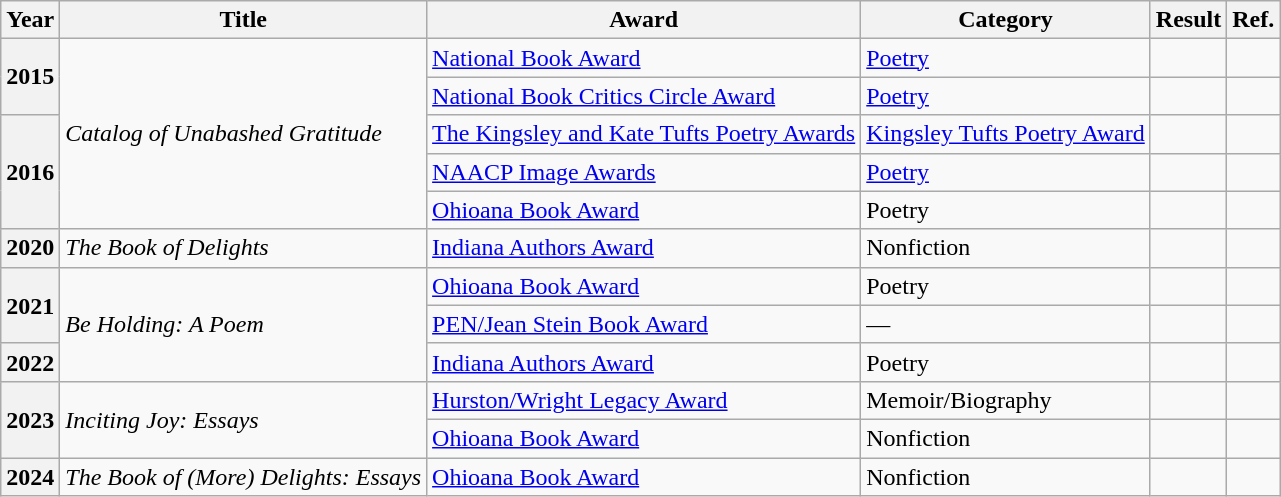<table class="wikitable sortable">
<tr>
<th>Year</th>
<th>Title</th>
<th>Award</th>
<th>Category</th>
<th>Result</th>
<th>Ref.</th>
</tr>
<tr>
<th rowspan="2">2015</th>
<td rowspan="5"><em>Catalog of Unabashed Gratitude</em></td>
<td><a href='#'>National Book Award</a></td>
<td><a href='#'>Poetry</a></td>
<td></td>
<td></td>
</tr>
<tr>
<td><a href='#'>National Book Critics Circle Award</a></td>
<td><a href='#'>Poetry</a></td>
<td></td>
<td></td>
</tr>
<tr>
<th rowspan="3">2016</th>
<td><a href='#'>The Kingsley and Kate Tufts Poetry Awards</a></td>
<td><a href='#'>Kingsley Tufts Poetry Award</a></td>
<td></td>
<td></td>
</tr>
<tr>
<td><a href='#'>NAACP Image Awards</a></td>
<td><a href='#'>Poetry</a></td>
<td></td>
<td></td>
</tr>
<tr>
<td><a href='#'>Ohioana Book Award</a></td>
<td>Poetry</td>
<td></td>
<td></td>
</tr>
<tr>
<th>2020</th>
<td><em>The Book of Delights</em></td>
<td><a href='#'>Indiana Authors Award</a></td>
<td>Nonfiction</td>
<td></td>
<td></td>
</tr>
<tr>
<th rowspan="2">2021</th>
<td rowspan="3"><em>Be Holding: A Poem</em></td>
<td><a href='#'>Ohioana Book Award</a></td>
<td>Poetry</td>
<td></td>
<td></td>
</tr>
<tr>
<td><a href='#'>PEN/Jean Stein Book Award</a></td>
<td>—</td>
<td></td>
<td></td>
</tr>
<tr>
<th>2022</th>
<td><a href='#'>Indiana Authors Award</a></td>
<td>Poetry</td>
<td></td>
<td></td>
</tr>
<tr>
<th rowspan="2">2023</th>
<td rowspan="2"><em>Inciting Joy: Essays</em></td>
<td><a href='#'>Hurston/Wright Legacy Award</a></td>
<td>Memoir/Biography</td>
<td></td>
<td></td>
</tr>
<tr>
<td><a href='#'>Ohioana Book Award</a></td>
<td>Nonfiction</td>
<td></td>
<td></td>
</tr>
<tr>
<th>2024</th>
<td><em>The Book of (More) Delights: Essays</em></td>
<td><a href='#'>Ohioana Book Award</a></td>
<td>Nonfiction</td>
<td></td>
<td></td>
</tr>
</table>
